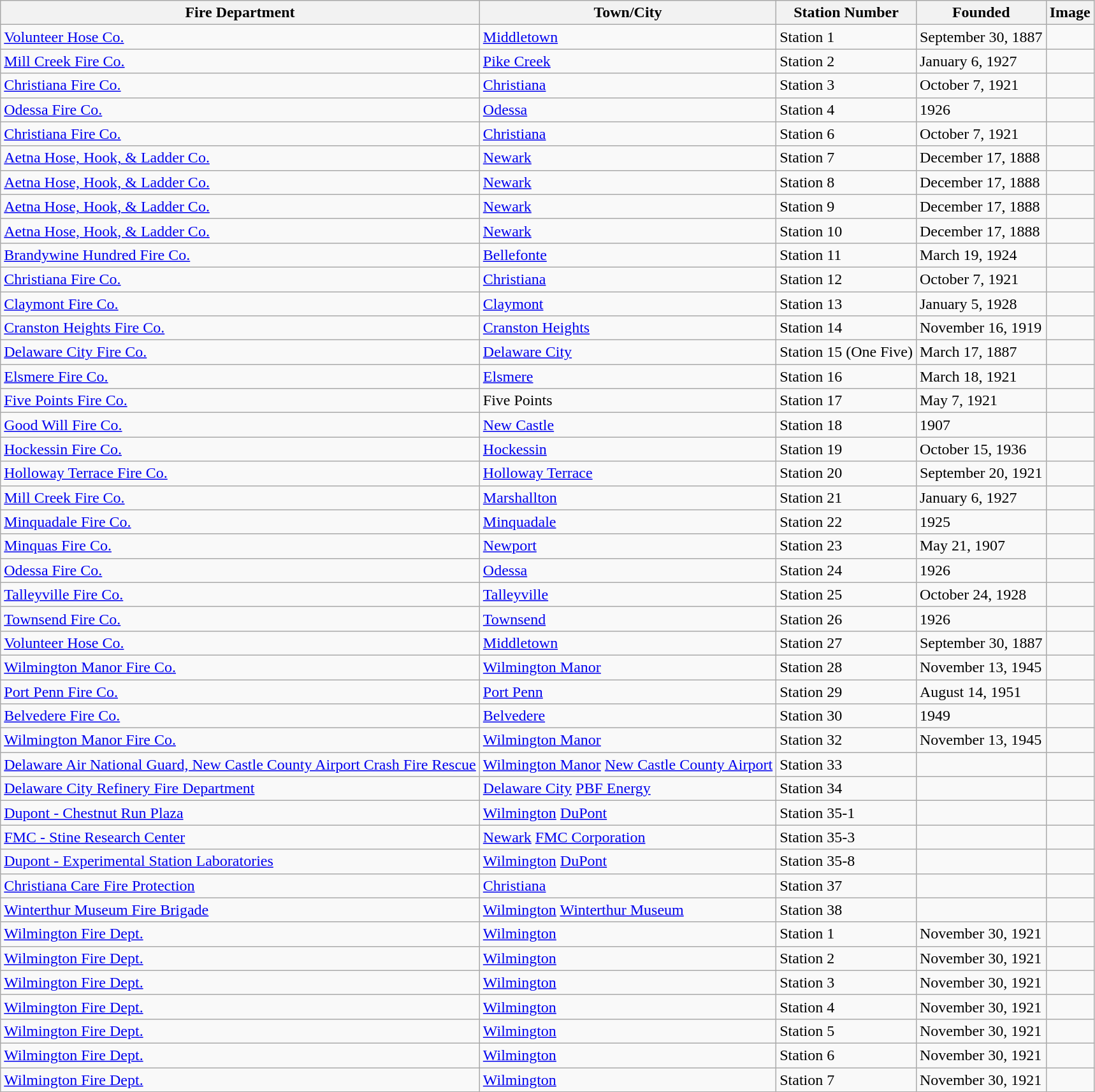<table class="wikitable">
<tr>
<th>Fire Department</th>
<th>Town/City</th>
<th>Station Number</th>
<th>Founded</th>
<th>Image</th>
</tr>
<tr>
<td><a href='#'>Volunteer Hose Co.</a></td>
<td><a href='#'>Middletown</a></td>
<td>Station 1</td>
<td>September 30, 1887</td>
<td></td>
</tr>
<tr>
<td><a href='#'>Mill Creek Fire Co.</a></td>
<td><a href='#'>Pike Creek</a></td>
<td>Station 2</td>
<td>January 6, 1927</td>
<td></td>
</tr>
<tr>
<td><a href='#'>Christiana Fire Co.</a></td>
<td><a href='#'>Christiana</a></td>
<td>Station 3</td>
<td>October 7, 1921</td>
<td></td>
</tr>
<tr>
<td><a href='#'>Odessa Fire Co.</a></td>
<td><a href='#'>Odessa</a></td>
<td>Station 4</td>
<td>1926</td>
<td></td>
</tr>
<tr>
<td><a href='#'>Christiana Fire Co.</a></td>
<td><a href='#'>Christiana</a></td>
<td>Station 6</td>
<td>October 7, 1921</td>
<td></td>
</tr>
<tr>
<td><a href='#'>Aetna Hose, Hook, & Ladder Co.</a></td>
<td><a href='#'>Newark</a></td>
<td>Station 7</td>
<td>December 17, 1888</td>
<td></td>
</tr>
<tr>
<td><a href='#'>Aetna Hose, Hook, & Ladder Co.</a></td>
<td><a href='#'>Newark</a></td>
<td>Station 8</td>
<td>December 17, 1888</td>
<td></td>
</tr>
<tr>
<td><a href='#'>Aetna Hose, Hook, & Ladder Co.</a></td>
<td><a href='#'>Newark</a></td>
<td>Station 9</td>
<td>December 17, 1888</td>
<td></td>
</tr>
<tr>
<td><a href='#'>Aetna Hose, Hook, & Ladder Co.</a></td>
<td><a href='#'>Newark</a></td>
<td>Station 10</td>
<td>December 17, 1888</td>
<td></td>
</tr>
<tr>
<td><a href='#'>Brandywine Hundred Fire Co.</a></td>
<td><a href='#'>Bellefonte</a></td>
<td>Station 11</td>
<td>March 19, 1924</td>
<td></td>
</tr>
<tr>
<td><a href='#'>Christiana Fire Co.</a></td>
<td><a href='#'>Christiana</a></td>
<td>Station 12</td>
<td>October 7, 1921</td>
<td></td>
</tr>
<tr>
<td><a href='#'>Claymont Fire Co.</a></td>
<td><a href='#'>Claymont</a></td>
<td>Station 13</td>
<td>January 5, 1928</td>
<td></td>
</tr>
<tr>
<td><a href='#'>Cranston Heights Fire Co.</a></td>
<td><a href='#'>Cranston Heights</a></td>
<td>Station 14</td>
<td>November 16, 1919</td>
<td></td>
</tr>
<tr>
<td><a href='#'>Delaware City Fire Co.</a></td>
<td><a href='#'>Delaware City</a></td>
<td>Station 15 (One Five)</td>
<td>March 17, 1887</td>
<td></td>
</tr>
<tr>
<td><a href='#'>Elsmere Fire Co.</a></td>
<td><a href='#'>Elsmere</a></td>
<td>Station 16 </td>
<td>March 18, 1921</td>
<td></td>
</tr>
<tr>
<td><a href='#'>Five Points Fire Co.</a></td>
<td>Five Points</td>
<td>Station 17</td>
<td>May 7, 1921</td>
<td></td>
</tr>
<tr>
<td><a href='#'>Good Will Fire Co.</a></td>
<td><a href='#'>New Castle</a></td>
<td>Station 18</td>
<td>1907</td>
<td></td>
</tr>
<tr>
<td><a href='#'>Hockessin Fire Co.</a></td>
<td><a href='#'>Hockessin</a></td>
<td>Station 19</td>
<td>October 15, 1936</td>
<td></td>
</tr>
<tr>
<td><a href='#'>Holloway Terrace Fire Co.</a></td>
<td><a href='#'>Holloway Terrace</a></td>
<td>Station 20</td>
<td>September 20, 1921</td>
<td></td>
</tr>
<tr>
<td><a href='#'>Mill Creek Fire Co.</a></td>
<td><a href='#'>Marshallton</a></td>
<td>Station 21</td>
<td>January 6, 1927</td>
<td></td>
</tr>
<tr>
<td><a href='#'>Minquadale Fire Co.</a></td>
<td><a href='#'>Minquadale</a></td>
<td>Station 22</td>
<td>1925</td>
<td></td>
</tr>
<tr>
<td><a href='#'>Minquas Fire Co.</a></td>
<td><a href='#'>Newport</a></td>
<td>Station 23</td>
<td>May 21, 1907</td>
<td></td>
</tr>
<tr>
<td><a href='#'>Odessa Fire Co.</a></td>
<td><a href='#'>Odessa</a></td>
<td>Station 24</td>
<td>1926</td>
<td></td>
</tr>
<tr>
<td><a href='#'>Talleyville Fire Co.</a></td>
<td><a href='#'>Talleyville</a></td>
<td>Station 25</td>
<td>October 24, 1928</td>
<td></td>
</tr>
<tr>
<td><a href='#'>Townsend Fire Co.</a></td>
<td><a href='#'>Townsend</a></td>
<td>Station 26</td>
<td>1926</td>
<td></td>
</tr>
<tr>
<td><a href='#'>Volunteer Hose Co.</a></td>
<td><a href='#'>Middletown</a></td>
<td>Station 27</td>
<td>September 30, 1887</td>
<td></td>
</tr>
<tr>
<td><a href='#'>Wilmington Manor Fire Co.</a></td>
<td><a href='#'>Wilmington Manor</a></td>
<td>Station 28</td>
<td>November 13, 1945</td>
<td></td>
</tr>
<tr>
<td><a href='#'>Port Penn Fire Co.</a></td>
<td><a href='#'>Port Penn</a></td>
<td>Station 29</td>
<td>August 14, 1951</td>
<td></td>
</tr>
<tr>
<td><a href='#'>Belvedere Fire Co.</a></td>
<td><a href='#'>Belvedere</a></td>
<td>Station 30</td>
<td>1949</td>
<td></td>
</tr>
<tr>
<td><a href='#'>Wilmington Manor Fire Co.</a></td>
<td><a href='#'>Wilmington Manor</a></td>
<td>Station 32</td>
<td>November 13, 1945</td>
<td></td>
</tr>
<tr>
<td><a href='#'>Delaware Air National Guard, New Castle County Airport Crash Fire Rescue</a></td>
<td><a href='#'>Wilmington Manor</a>  <a href='#'>New Castle County Airport</a></td>
<td>Station 33</td>
<td></td>
<td></td>
</tr>
<tr>
<td><a href='#'>Delaware City Refinery Fire Department</a></td>
<td><a href='#'>Delaware City</a>  <a href='#'>PBF Energy</a></td>
<td>Station 34</td>
<td></td>
<td></td>
</tr>
<tr>
<td><a href='#'>Dupont - Chestnut Run Plaza</a></td>
<td><a href='#'>Wilmington</a>  <a href='#'>DuPont</a></td>
<td>Station 35-1</td>
<td></td>
<td></td>
</tr>
<tr>
<td><a href='#'>FMC - Stine Research Center</a></td>
<td><a href='#'>Newark</a>  <a href='#'>FMC Corporation</a></td>
<td>Station 35-3</td>
<td></td>
<td></td>
</tr>
<tr>
<td><a href='#'>Dupont - Experimental Station Laboratories</a></td>
<td><a href='#'>Wilmington</a>  <a href='#'>DuPont</a></td>
<td>Station 35-8</td>
<td></td>
<td></td>
</tr>
<tr>
<td><a href='#'>Christiana Care Fire Protection</a></td>
<td><a href='#'>Christiana</a></td>
<td>Station 37</td>
<td></td>
<td></td>
</tr>
<tr>
<td><a href='#'>Winterthur Museum Fire Brigade</a></td>
<td><a href='#'>Wilmington</a>  <a href='#'>Winterthur Museum</a></td>
<td>Station 38</td>
<td></td>
<td></td>
</tr>
<tr>
<td><a href='#'>Wilmington Fire Dept.</a></td>
<td><a href='#'>Wilmington</a></td>
<td>Station 1</td>
<td>November 30, 1921</td>
<td></td>
</tr>
<tr>
<td><a href='#'>Wilmington Fire Dept.</a></td>
<td><a href='#'>Wilmington</a></td>
<td>Station 2</td>
<td>November 30, 1921</td>
<td></td>
</tr>
<tr>
<td><a href='#'>Wilmington Fire Dept.</a></td>
<td><a href='#'>Wilmington</a></td>
<td>Station 3</td>
<td>November 30, 1921</td>
<td></td>
</tr>
<tr>
<td><a href='#'>Wilmington Fire Dept.</a></td>
<td><a href='#'>Wilmington</a></td>
<td>Station 4</td>
<td>November 30, 1921</td>
<td></td>
</tr>
<tr>
<td><a href='#'>Wilmington Fire Dept.</a></td>
<td><a href='#'>Wilmington</a></td>
<td>Station 5</td>
<td>November 30, 1921</td>
<td></td>
</tr>
<tr>
<td><a href='#'>Wilmington Fire Dept.</a></td>
<td><a href='#'>Wilmington</a></td>
<td>Station 6</td>
<td>November 30, 1921</td>
<td></td>
</tr>
<tr>
<td><a href='#'>Wilmington Fire Dept.</a></td>
<td><a href='#'>Wilmington</a></td>
<td>Station 7</td>
<td>November 30, 1921</td>
<td></td>
</tr>
</table>
